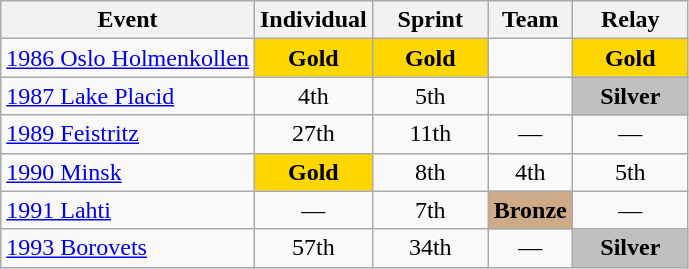<table class="wikitable" style="text-align: center;">
<tr ">
<th>Event</th>
<th style="width:70px;">Individual</th>
<th style="width:70px;">Sprint</th>
<th>Team</th>
<th style="width:70px;">Relay</th>
</tr>
<tr>
<td align=left> <a href='#'>1986 Oslo Holmenkollen</a></td>
<td style="background:gold;"><strong>Gold</strong></td>
<td style="background:gold;"><strong>Gold</strong></td>
<td></td>
<td style="background:gold;"><strong>Gold</strong></td>
</tr>
<tr>
<td align=left> <a href='#'>1987 Lake Placid</a></td>
<td>4th</td>
<td>5th</td>
<td></td>
<td style="background:silver;"><strong>Silver</strong></td>
</tr>
<tr>
<td align=left> <a href='#'>1989 Feistritz</a></td>
<td>27th</td>
<td>11th</td>
<td>—</td>
<td>—</td>
</tr>
<tr>
<td align=left> <a href='#'>1990 Minsk</a></td>
<td style="background:gold;"><strong>Gold</strong></td>
<td>8th</td>
<td>4th</td>
<td>5th</td>
</tr>
<tr>
<td align=left> <a href='#'>1991 Lahti</a></td>
<td>—</td>
<td>7th</td>
<td style="background:#cfaa88;"><strong>Bronze</strong></td>
<td>—</td>
</tr>
<tr>
<td align=left> <a href='#'>1993 Borovets</a></td>
<td>57th</td>
<td>34th</td>
<td>—</td>
<td style="background:silver;"><strong>Silver</strong></td>
</tr>
</table>
